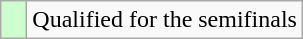<table class="wikitable">
<tr>
<td width=10px bgcolor="#ccffcc"></td>
<td>Qualified for the semifinals</td>
</tr>
</table>
